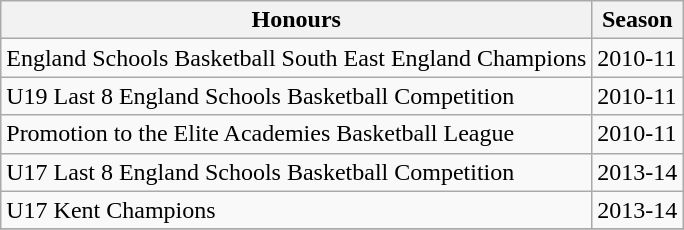<table class="wikitable">
<tr>
<th>Honours</th>
<th>Season</th>
</tr>
<tr>
<td>England Schools Basketball South East England Champions</td>
<td>2010-11</td>
</tr>
<tr>
<td>U19 Last 8 England Schools Basketball Competition</td>
<td>2010-11</td>
</tr>
<tr>
<td>Promotion to the Elite Academies Basketball League</td>
<td>2010-11</td>
</tr>
<tr>
<td>U17 Last 8 England Schools Basketball Competition</td>
<td>2013-14</td>
</tr>
<tr>
<td>U17 Kent Champions</td>
<td>2013-14</td>
</tr>
<tr>
</tr>
</table>
